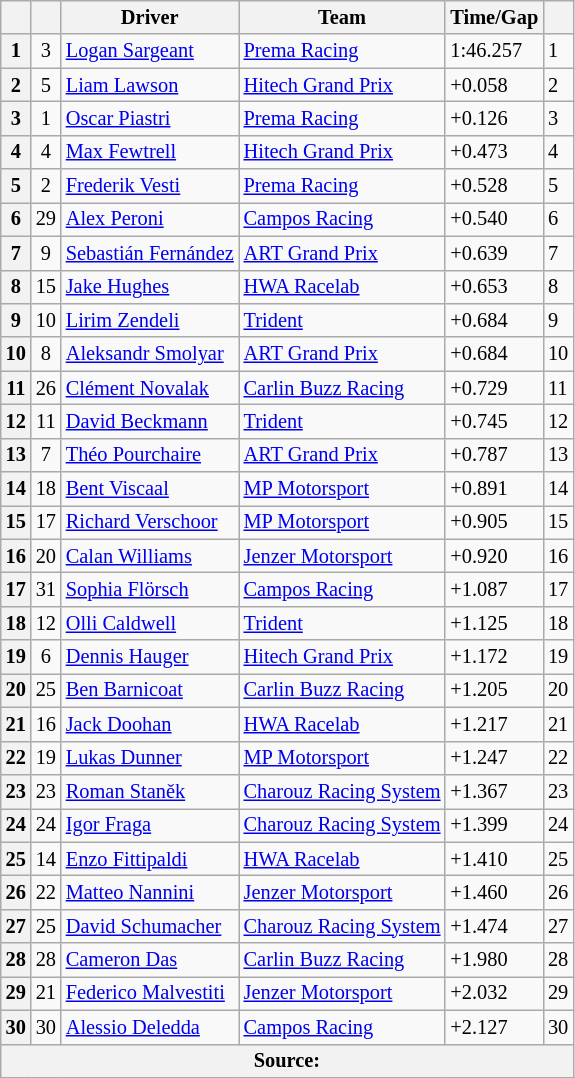<table class="wikitable" style="font-size:85%">
<tr>
<th></th>
<th></th>
<th>Driver</th>
<th>Team</th>
<th>Time/Gap</th>
<th></th>
</tr>
<tr>
<th>1</th>
<td align="center">3</td>
<td> <a href='#'>Logan Sargeant</a></td>
<td><a href='#'>Prema Racing</a></td>
<td>1:46.257</td>
<td>1</td>
</tr>
<tr>
<th>2</th>
<td align="center">5</td>
<td> <a href='#'>Liam Lawson</a></td>
<td><a href='#'>Hitech Grand Prix</a></td>
<td>+0.058</td>
<td>2</td>
</tr>
<tr>
<th>3</th>
<td align="center">1</td>
<td> <a href='#'>Oscar Piastri</a></td>
<td><a href='#'>Prema Racing</a></td>
<td>+0.126</td>
<td>3</td>
</tr>
<tr>
<th>4</th>
<td align="center">4</td>
<td> <a href='#'>Max Fewtrell</a></td>
<td><a href='#'>Hitech Grand Prix</a></td>
<td>+0.473</td>
<td>4</td>
</tr>
<tr>
<th>5</th>
<td align="center">2</td>
<td> <a href='#'>Frederik Vesti</a></td>
<td><a href='#'>Prema Racing</a></td>
<td>+0.528</td>
<td>5</td>
</tr>
<tr>
<th>6</th>
<td align="center">29</td>
<td> <a href='#'>Alex Peroni</a></td>
<td><a href='#'>Campos Racing</a></td>
<td>+0.540</td>
<td>6</td>
</tr>
<tr>
<th>7</th>
<td align="center">9</td>
<td> <a href='#'>Sebastián Fernández</a></td>
<td><a href='#'>ART Grand Prix</a></td>
<td>+0.639</td>
<td>7</td>
</tr>
<tr>
<th>8</th>
<td align="center">15</td>
<td> <a href='#'>Jake Hughes</a></td>
<td><a href='#'>HWA Racelab</a></td>
<td>+0.653</td>
<td>8</td>
</tr>
<tr>
<th>9</th>
<td align="center">10</td>
<td> <a href='#'>Lirim Zendeli</a></td>
<td><a href='#'>Trident</a></td>
<td>+0.684</td>
<td>9</td>
</tr>
<tr>
<th>10</th>
<td align="center">8</td>
<td> <a href='#'>Aleksandr Smolyar</a></td>
<td><a href='#'>ART Grand Prix</a></td>
<td>+0.684</td>
<td>10</td>
</tr>
<tr>
<th>11</th>
<td align="center">26</td>
<td> <a href='#'>Clément Novalak</a></td>
<td><a href='#'>Carlin Buzz Racing</a></td>
<td>+0.729</td>
<td>11</td>
</tr>
<tr>
<th>12</th>
<td align="center">11</td>
<td> <a href='#'>David Beckmann</a></td>
<td><a href='#'>Trident</a></td>
<td>+0.745</td>
<td>12</td>
</tr>
<tr>
<th>13</th>
<td align="center">7</td>
<td> <a href='#'>Théo Pourchaire</a></td>
<td><a href='#'>ART Grand Prix</a></td>
<td>+0.787</td>
<td>13</td>
</tr>
<tr>
<th>14</th>
<td align="center">18</td>
<td> <a href='#'>Bent Viscaal</a></td>
<td><a href='#'>MP Motorsport</a></td>
<td>+0.891</td>
<td>14</td>
</tr>
<tr>
<th>15</th>
<td align="center">17</td>
<td> <a href='#'>Richard Verschoor</a></td>
<td><a href='#'>MP Motorsport</a></td>
<td>+0.905</td>
<td>15</td>
</tr>
<tr>
<th>16</th>
<td align="center">20</td>
<td> <a href='#'>Calan Williams</a></td>
<td><a href='#'>Jenzer Motorsport</a></td>
<td>+0.920</td>
<td>16</td>
</tr>
<tr>
<th>17</th>
<td align="center">31</td>
<td> <a href='#'>Sophia Flörsch</a></td>
<td><a href='#'>Campos Racing</a></td>
<td>+1.087</td>
<td>17</td>
</tr>
<tr>
<th>18</th>
<td align="center">12</td>
<td> <a href='#'>Olli Caldwell</a></td>
<td><a href='#'>Trident</a></td>
<td>+1.125</td>
<td>18</td>
</tr>
<tr>
<th>19</th>
<td align="center">6</td>
<td> <a href='#'>Dennis Hauger</a></td>
<td><a href='#'>Hitech Grand Prix</a></td>
<td>+1.172</td>
<td>19</td>
</tr>
<tr>
<th>20</th>
<td align="center">25</td>
<td> <a href='#'>Ben Barnicoat</a></td>
<td><a href='#'>Carlin Buzz Racing</a></td>
<td>+1.205</td>
<td>20</td>
</tr>
<tr>
<th>21</th>
<td align="center">16</td>
<td> <a href='#'>Jack Doohan</a></td>
<td><a href='#'>HWA Racelab</a></td>
<td>+1.217</td>
<td>21</td>
</tr>
<tr>
<th>22</th>
<td align="center">19</td>
<td> <a href='#'>Lukas Dunner</a></td>
<td><a href='#'>MP Motorsport</a></td>
<td>+1.247</td>
<td>22</td>
</tr>
<tr>
<th>23</th>
<td align="center">23</td>
<td> <a href='#'>Roman Staněk</a></td>
<td><a href='#'>Charouz Racing System</a></td>
<td>+1.367</td>
<td>23</td>
</tr>
<tr>
<th>24</th>
<td align="center">24</td>
<td> <a href='#'>Igor Fraga</a></td>
<td><a href='#'>Charouz Racing System</a></td>
<td>+1.399</td>
<td>24</td>
</tr>
<tr>
<th>25</th>
<td align="center">14</td>
<td> <a href='#'>Enzo Fittipaldi</a></td>
<td><a href='#'>HWA Racelab</a></td>
<td>+1.410</td>
<td>25</td>
</tr>
<tr>
<th>26</th>
<td align="center">22</td>
<td> <a href='#'>Matteo Nannini</a></td>
<td><a href='#'>Jenzer Motorsport</a></td>
<td>+1.460</td>
<td>26</td>
</tr>
<tr>
<th>27</th>
<td align="center">25</td>
<td> <a href='#'>David Schumacher</a></td>
<td><a href='#'>Charouz Racing System</a></td>
<td>+1.474</td>
<td>27</td>
</tr>
<tr>
<th>28</th>
<td align="center">28</td>
<td> <a href='#'>Cameron Das</a></td>
<td><a href='#'>Carlin Buzz Racing</a></td>
<td>+1.980</td>
<td>28</td>
</tr>
<tr>
<th>29</th>
<td align="center">21</td>
<td> <a href='#'>Federico Malvestiti</a></td>
<td><a href='#'>Jenzer Motorsport</a></td>
<td>+2.032</td>
<td>29</td>
</tr>
<tr>
<th>30</th>
<td align="center">30</td>
<td> <a href='#'>Alessio Deledda</a></td>
<td><a href='#'>Campos Racing</a></td>
<td>+2.127</td>
<td>30</td>
</tr>
<tr>
<th colspan="6">Source:</th>
</tr>
</table>
